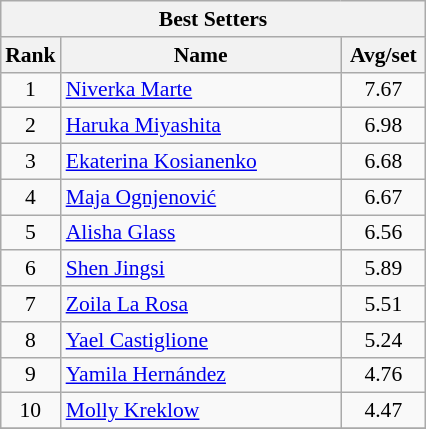<table class="wikitable" style="margin:0.5em auto;width=480;font-size:90%">
<tr>
<th colspan=3>Best Setters</th>
</tr>
<tr>
<th width=30>Rank</th>
<th width=180>Name</th>
<th width=50>Avg/set</th>
</tr>
<tr>
<td align=center>1</td>
<td> <a href='#'>Niverka Marte</a></td>
<td align=center>7.67</td>
</tr>
<tr>
<td align=center>2</td>
<td> <a href='#'>Haruka Miyashita</a></td>
<td align=center>6.98</td>
</tr>
<tr>
<td align=center>3</td>
<td> <a href='#'>Ekaterina Kosianenko</a></td>
<td align=center>6.68</td>
</tr>
<tr>
<td align=center>4</td>
<td> <a href='#'>Maja Ognjenović</a></td>
<td align=center>6.67</td>
</tr>
<tr>
<td align=center>5</td>
<td> <a href='#'>Alisha Glass</a></td>
<td align=center>6.56</td>
</tr>
<tr>
<td align=center>6</td>
<td> <a href='#'>Shen Jingsi</a></td>
<td align=center>5.89</td>
</tr>
<tr>
<td align=center>7</td>
<td> <a href='#'>Zoila La Rosa</a></td>
<td align=center>5.51</td>
</tr>
<tr>
<td align=center>8</td>
<td> <a href='#'>Yael Castiglione</a></td>
<td align=center>5.24</td>
</tr>
<tr>
<td align=center>9</td>
<td> <a href='#'>Yamila Hernández</a></td>
<td align=center>4.76</td>
</tr>
<tr>
<td align=center>10</td>
<td> <a href='#'>Molly Kreklow</a></td>
<td align=center>4.47</td>
</tr>
<tr>
</tr>
</table>
